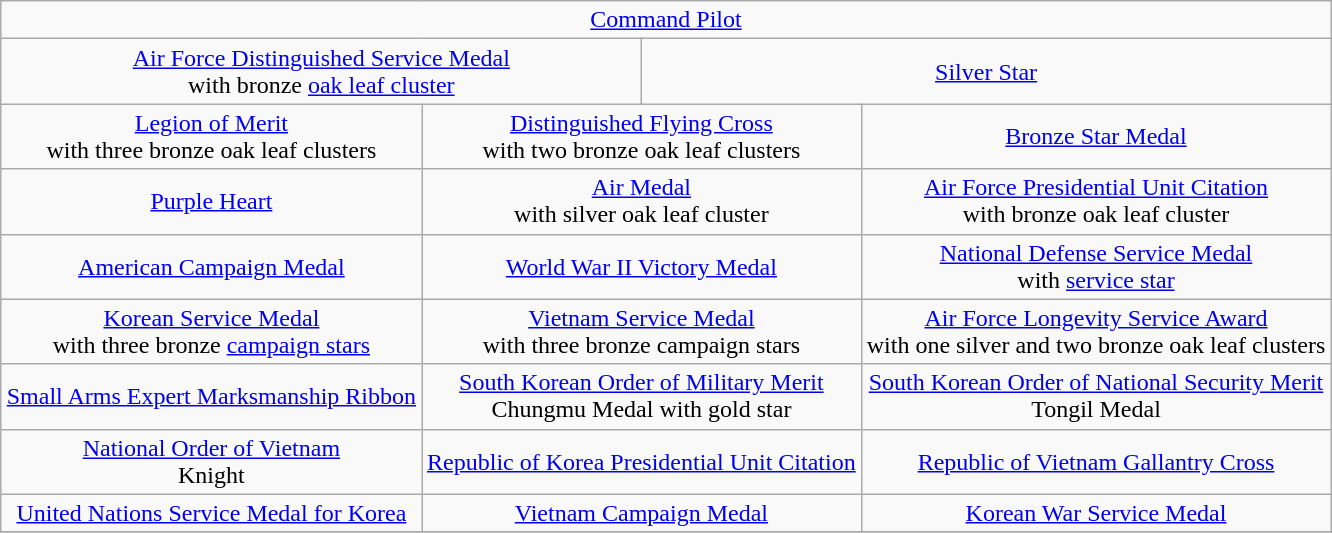<table class="wikitable" style="margin:1em auto; text-align:center;">
<tr>
<td colspan="12"><a href='#'>Command Pilot</a></td>
</tr>
<tr>
<td colspan="6"><a href='#'>Air Force Distinguished Service Medal</a><br>with bronze <a href='#'>oak leaf cluster</a></td>
<td colspan="6"><a href='#'>Silver Star</a></td>
</tr>
<tr>
<td colspan="4"><a href='#'>Legion of Merit</a><br>with three bronze oak leaf clusters</td>
<td colspan="4"><a href='#'>Distinguished Flying Cross</a><br>with two bronze oak leaf clusters</td>
<td colspan="4"><a href='#'>Bronze Star Medal</a></td>
</tr>
<tr>
<td colspan="4"><a href='#'>Purple Heart</a></td>
<td colspan="4"><a href='#'>Air Medal</a><br>with silver oak leaf cluster</td>
<td colspan="4"><a href='#'>Air Force Presidential Unit Citation</a><br>with bronze oak leaf cluster</td>
</tr>
<tr>
<td colspan="4"><a href='#'>American Campaign Medal</a></td>
<td colspan="4"><a href='#'>World War II Victory Medal</a></td>
<td colspan="4"><a href='#'>National Defense Service Medal</a><br>with <a href='#'>service star</a></td>
</tr>
<tr>
<td colspan="4"><a href='#'>Korean Service Medal</a><br>with three bronze <a href='#'>campaign stars</a></td>
<td colspan="4"><a href='#'>Vietnam Service Medal</a><br>with three bronze campaign stars</td>
<td colspan="4"><a href='#'>Air Force Longevity Service Award</a><br>with one silver and two bronze oak leaf clusters</td>
</tr>
<tr>
<td colspan="4"><a href='#'>Small Arms Expert Marksmanship Ribbon</a></td>
<td colspan="4"><a href='#'>South Korean Order of Military Merit</a><br>Chungmu Medal with gold star</td>
<td colspan="4"><a href='#'>South Korean Order of National Security Merit</a><br>Tongil Medal</td>
</tr>
<tr>
<td colspan="4"><a href='#'>National Order of Vietnam</a><br>Knight</td>
<td colspan="4"><a href='#'>Republic of Korea Presidential Unit Citation</a></td>
<td colspan="4"><a href='#'>Republic of Vietnam Gallantry Cross</a></td>
</tr>
<tr>
<td colspan="4"><a href='#'>United Nations Service Medal for Korea</a></td>
<td colspan="4"><a href='#'>Vietnam Campaign Medal</a></td>
<td colspan="4"><a href='#'>Korean War Service Medal</a></td>
</tr>
<tr>
</tr>
</table>
